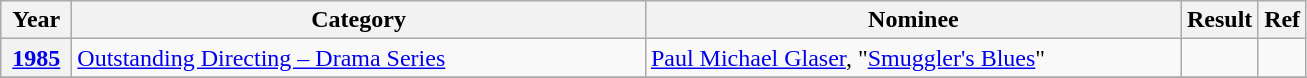<table class="wikitable plainrowheaders">
<tr>
<th scope="col"; width=40>Year</th>
<th scope="col"; width=375>Category</th>
<th scope="col"; width=350>Nominee</th>
<th scope="col"; width=40>Result</th>
<th scope="col"; width=25>Ref</th>
</tr>
<tr>
<th scope="row"><a href='#'>1985</a></th>
<td><a href='#'>Outstanding Directing – Drama Series</a></td>
<td><a href='#'>Paul Michael Glaser</a>, "<a href='#'>Smuggler's Blues</a>"</td>
<td></td>
<td></td>
</tr>
<tr>
</tr>
</table>
